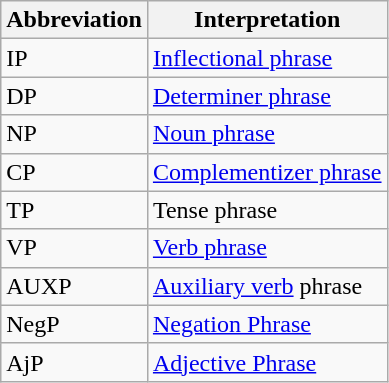<table class="wikitable">
<tr>
<th>Abbreviation</th>
<th>Interpretation</th>
</tr>
<tr>
<td>IP</td>
<td><a href='#'>Inflectional phrase</a></td>
</tr>
<tr>
<td>DP</td>
<td><a href='#'>Determiner phrase</a></td>
</tr>
<tr>
<td>NP</td>
<td><a href='#'>Noun phrase</a></td>
</tr>
<tr>
<td>CP</td>
<td><a href='#'>Complementizer phrase</a></td>
</tr>
<tr>
<td>TP</td>
<td>Tense phrase</td>
</tr>
<tr>
<td>VP</td>
<td><a href='#'>Verb phrase</a></td>
</tr>
<tr>
<td>AUXP</td>
<td><a href='#'>Auxiliary verb</a> phrase</td>
</tr>
<tr>
<td>NegP</td>
<td><a href='#'>Negation Phrase</a></td>
</tr>
<tr>
<td>AjP</td>
<td><a href='#'>Adjective Phrase</a></td>
</tr>
</table>
